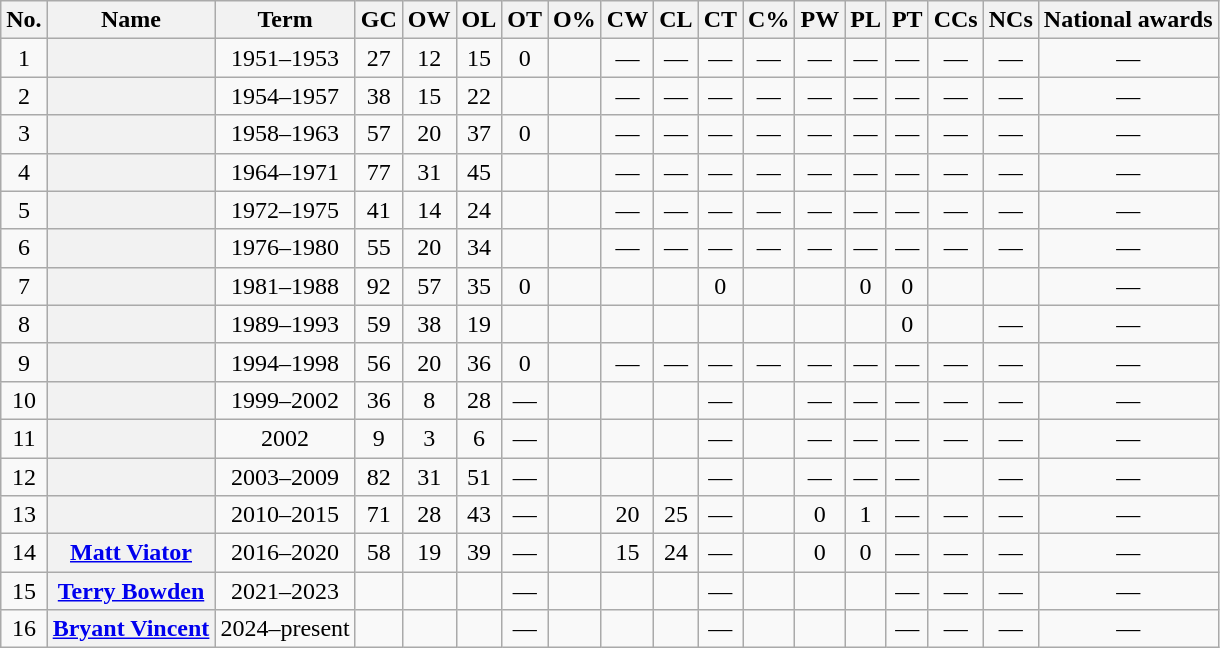<table class="wikitable sortable" style="text-align:center">
<tr>
<th scope="col" class="unsortable">No.<br></th>
<th scope="col">Name</th>
<th scope="col">Term</th>
<th scope="col">GC</th>
<th scope="col">OW</th>
<th scope="col">OL</th>
<th scope="col">OT</th>
<th scope="col">O%</th>
<th scope="col">CW<br></th>
<th scope="col">CL</th>
<th scope="col">CT</th>
<th scope="col">C%</th>
<th scope="col">PW</th>
<th scope="col">PL</th>
<th scope="col">PT</th>
<th scope="col">CCs</th>
<th scope="col">NCs</th>
<th scope="col" class="unsortable">National awards</th>
</tr>
<tr>
<td>1</td>
<th scope="row"></th>
<td>1951–1953</td>
<td>27</td>
<td>12</td>
<td>15</td>
<td>0</td>
<td></td>
<td>—</td>
<td>—</td>
<td>—</td>
<td>—</td>
<td>—</td>
<td>—</td>
<td>—</td>
<td>—</td>
<td>—</td>
<td>—</td>
</tr>
<tr>
<td>2</td>
<th scope="row"></th>
<td>1954–1957</td>
<td>38</td>
<td>15</td>
<td>22</td>
<td></td>
<td></td>
<td>—</td>
<td>—</td>
<td>—</td>
<td>—</td>
<td>—</td>
<td>—</td>
<td>—</td>
<td>—</td>
<td>—</td>
<td>—</td>
</tr>
<tr>
<td>3</td>
<th scope="row"></th>
<td>1958–1963</td>
<td>57</td>
<td>20</td>
<td>37</td>
<td>0</td>
<td></td>
<td>—</td>
<td>—</td>
<td>—</td>
<td>—</td>
<td>—</td>
<td>—</td>
<td>—</td>
<td>—</td>
<td>—</td>
<td>—</td>
</tr>
<tr>
<td>4</td>
<th scope="row"></th>
<td>1964–1971</td>
<td>77</td>
<td>31</td>
<td>45</td>
<td></td>
<td></td>
<td>—</td>
<td>—</td>
<td>—</td>
<td>—</td>
<td>—</td>
<td>—</td>
<td>—</td>
<td>—</td>
<td>—</td>
<td>—</td>
</tr>
<tr>
<td>5</td>
<th scope="row"></th>
<td>1972–1975</td>
<td>41</td>
<td>14</td>
<td>24</td>
<td></td>
<td></td>
<td>—</td>
<td>—</td>
<td>—</td>
<td>—</td>
<td>—</td>
<td>—</td>
<td>—</td>
<td>—</td>
<td>—</td>
<td>—</td>
</tr>
<tr>
<td>6</td>
<th scope="row"></th>
<td>1976–1980</td>
<td>55</td>
<td>20</td>
<td>34</td>
<td></td>
<td></td>
<td>—</td>
<td>—</td>
<td>—</td>
<td>—</td>
<td>—</td>
<td>—</td>
<td>—</td>
<td>—</td>
<td>—</td>
<td>—</td>
</tr>
<tr>
<td>7</td>
<th scope="row"></th>
<td>1981–1988</td>
<td>92</td>
<td>57</td>
<td>35</td>
<td>0</td>
<td></td>
<td></td>
<td></td>
<td>0</td>
<td></td>
<td></td>
<td>0</td>
<td>0</td>
<td></td>
<td></td>
<td>—</td>
</tr>
<tr>
<td>8</td>
<th scope="row"></th>
<td>1989–1993</td>
<td>59</td>
<td>38</td>
<td>19</td>
<td></td>
<td></td>
<td></td>
<td></td>
<td></td>
<td></td>
<td></td>
<td></td>
<td>0</td>
<td></td>
<td>—</td>
<td>—</td>
</tr>
<tr>
<td>9</td>
<th scope="row"></th>
<td>1994–1998</td>
<td>56</td>
<td>20</td>
<td>36</td>
<td>0</td>
<td></td>
<td>—</td>
<td>—</td>
<td>—</td>
<td>—</td>
<td>—</td>
<td>—</td>
<td>—</td>
<td>—</td>
<td>—</td>
<td>—</td>
</tr>
<tr>
<td>10</td>
<th scope="row"></th>
<td>1999–2002</td>
<td>36</td>
<td>8</td>
<td>28</td>
<td>—</td>
<td></td>
<td></td>
<td></td>
<td>—</td>
<td></td>
<td>—</td>
<td>—</td>
<td>—</td>
<td>—</td>
<td>—</td>
<td>—</td>
</tr>
<tr>
<td>11</td>
<th scope="row"></th>
<td>2002</td>
<td>9</td>
<td>3</td>
<td>6</td>
<td>—</td>
<td></td>
<td></td>
<td></td>
<td>—</td>
<td></td>
<td>—</td>
<td>—</td>
<td>—</td>
<td>—</td>
<td>—</td>
<td>—</td>
</tr>
<tr>
<td>12</td>
<th scope="row"></th>
<td>2003–2009</td>
<td>82</td>
<td>31</td>
<td>51</td>
<td>—</td>
<td></td>
<td></td>
<td></td>
<td>—</td>
<td></td>
<td>—</td>
<td>—</td>
<td>—</td>
<td></td>
<td>—</td>
<td>—</td>
</tr>
<tr>
<td>13</td>
<th scope="row"></th>
<td>2010–2015</td>
<td>71</td>
<td>28</td>
<td>43</td>
<td>—</td>
<td></td>
<td>20</td>
<td>25</td>
<td>—</td>
<td></td>
<td>0</td>
<td>1</td>
<td>—</td>
<td>—</td>
<td>—</td>
<td>—</td>
</tr>
<tr>
<td>14</td>
<th scope="row"><a href='#'>Matt Viator</a></th>
<td>2016–2020</td>
<td>58</td>
<td>19</td>
<td>39</td>
<td>—</td>
<td></td>
<td>15</td>
<td>24</td>
<td>—</td>
<td></td>
<td>0</td>
<td>0</td>
<td>—</td>
<td>—</td>
<td>—</td>
<td>—</td>
</tr>
<tr>
<td>15</td>
<th scope="row"><a href='#'>Terry Bowden</a></th>
<td>2021–2023</td>
<td></td>
<td></td>
<td></td>
<td>—</td>
<td></td>
<td></td>
<td></td>
<td>—</td>
<td></td>
<td></td>
<td></td>
<td>—</td>
<td>—</td>
<td>—</td>
<td>—</td>
</tr>
<tr>
<td>16</td>
<th><a href='#'>Bryant Vincent</a></th>
<td>2024–present</td>
<td></td>
<td></td>
<td></td>
<td>—</td>
<td></td>
<td></td>
<td></td>
<td>—</td>
<td></td>
<td></td>
<td></td>
<td>—</td>
<td>—</td>
<td>—</td>
<td>—</td>
</tr>
</table>
